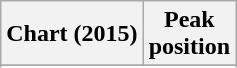<table class="wikitable sortable plainrowheaders" style="text-align:center">
<tr>
<th scope="col">Chart (2015)</th>
<th scope="col">Peak<br> position</th>
</tr>
<tr>
</tr>
<tr>
</tr>
<tr>
</tr>
<tr>
</tr>
</table>
